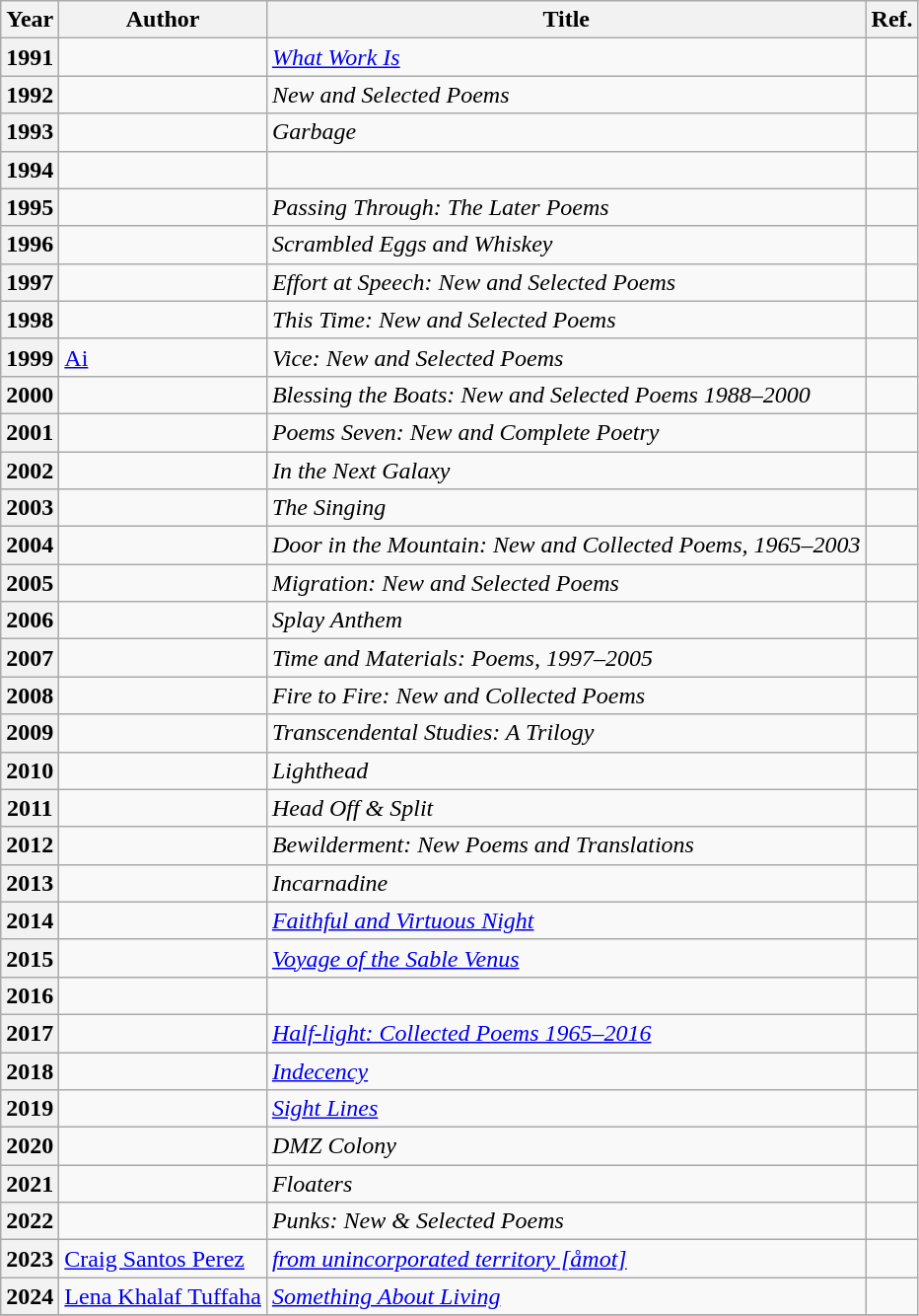<table class="wikitable sortable mw-collapsible">
<tr>
<th>Year</th>
<th>Author</th>
<th>Title</th>
<th>Ref.</th>
</tr>
<tr>
<th>1991</th>
<td></td>
<td><em><a href='#'>What Work Is</a></em></td>
<td></td>
</tr>
<tr>
<th>1992</th>
<td></td>
<td><em>New and Selected Poems</em></td>
<td></td>
</tr>
<tr>
<th>1993</th>
<td></td>
<td><em>Garbage</em></td>
<td></td>
</tr>
<tr>
<th>1994</th>
<td></td>
<td><em></em></td>
<td></td>
</tr>
<tr>
<th>1995</th>
<td></td>
<td><em>Passing Through: The Later Poems</em></td>
<td></td>
</tr>
<tr>
<th>1996</th>
<td></td>
<td><em>Scrambled Eggs and Whiskey</em></td>
<td></td>
</tr>
<tr>
<th>1997</th>
<td></td>
<td><em>Effort at Speech: New and Selected Poems</em></td>
<td></td>
</tr>
<tr>
<th>1998</th>
<td></td>
<td><em>This Time: New and Selected Poems</em></td>
<td></td>
</tr>
<tr>
<th>1999</th>
<td><a href='#'>Ai</a></td>
<td><em>Vice: New and Selected Poems</em></td>
<td></td>
</tr>
<tr>
<th>2000</th>
<td></td>
<td><em>Blessing the Boats: New and Selected Poems 1988–2000</em></td>
<td></td>
</tr>
<tr>
<th>2001</th>
<td></td>
<td><em>Poems Seven: New and Complete Poetry</em></td>
<td></td>
</tr>
<tr>
<th>2002</th>
<td></td>
<td><em>In the Next Galaxy</em></td>
<td></td>
</tr>
<tr>
<th>2003</th>
<td></td>
<td><em>The Singing</em></td>
<td></td>
</tr>
<tr>
<th>2004</th>
<td></td>
<td><em>Door in the Mountain: New and Collected Poems, 1965–2003</em></td>
<td></td>
</tr>
<tr>
<th>2005</th>
<td></td>
<td><em>Migration: New and Selected Poems</em></td>
<td></td>
</tr>
<tr>
<th>2006</th>
<td></td>
<td><em>Splay Anthem</em></td>
<td></td>
</tr>
<tr>
<th>2007</th>
<td></td>
<td><em>Time and Materials: Poems, 1997–2005</em></td>
<td></td>
</tr>
<tr>
<th>2008</th>
<td></td>
<td><em>Fire to Fire: New and Collected Poems</em></td>
<td></td>
</tr>
<tr>
<th>2009</th>
<td></td>
<td><em>Transcendental Studies: A Trilogy</em></td>
<td></td>
</tr>
<tr>
<th>2010</th>
<td></td>
<td><em>Lighthead</em></td>
<td></td>
</tr>
<tr>
<th>2011</th>
<td></td>
<td><em>Head Off & Split</em></td>
<td></td>
</tr>
<tr>
<th>2012</th>
<td></td>
<td><em>Bewilderment: New Poems and Translations</em></td>
<td></td>
</tr>
<tr>
<th>2013</th>
<td></td>
<td><em>Incarnadine</em></td>
<td></td>
</tr>
<tr>
<th>2014</th>
<td></td>
<td><em><a href='#'>Faithful and Virtuous Night</a></em></td>
<td></td>
</tr>
<tr>
<th>2015</th>
<td></td>
<td><em><a href='#'>Voyage of the Sable Venus</a></em></td>
<td></td>
</tr>
<tr>
<th>2016</th>
<td></td>
<td><em></em></td>
<td></td>
</tr>
<tr>
<th>2017</th>
<td></td>
<td><em><a href='#'>Half-light: Collected Poems 1965–2016</a></em></td>
<td></td>
</tr>
<tr>
<th>2018</th>
<td></td>
<td><em><a href='#'>Indecency</a></em></td>
<td></td>
</tr>
<tr>
<th>2019</th>
<td></td>
<td><em><a href='#'>Sight Lines</a></em></td>
<td></td>
</tr>
<tr>
<th>2020</th>
<td></td>
<td><em>DMZ Colony</em></td>
<td></td>
</tr>
<tr>
<th>2021</th>
<td></td>
<td><em>Floaters</em></td>
<td></td>
</tr>
<tr>
<th>2022</th>
<td></td>
<td><em>Punks: New & Selected Poems</em></td>
<td></td>
</tr>
<tr>
<th>2023</th>
<td><a href='#'>Craig Santos Perez</a></td>
<td><em><a href='#'>from unincorporated territory [åmot]</a></em></td>
<td></td>
</tr>
<tr>
<th>2024</th>
<td><a href='#'>Lena Khalaf Tuffaha</a></td>
<td><em><a href='#'>Something About Living</a></em></td>
<td></td>
</tr>
<tr>
</tr>
</table>
